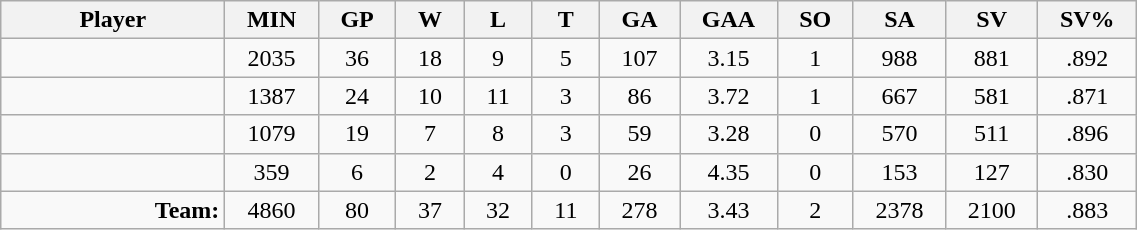<table class="wikitable sortable" width="60%">
<tr>
<th bgcolor="#DDDDFF" width="10%">Player</th>
<th width="3%" bgcolor="#DDDDFF" title="Minutes played">MIN</th>
<th width="3%" bgcolor="#DDDDFF" title="Games played in">GP</th>
<th width="3%" bgcolor="#DDDDFF" title="Wins">W</th>
<th width="3%" bgcolor="#DDDDFF"title="Losses">L</th>
<th width="3%" bgcolor="#DDDDFF" title="Ties">T</th>
<th width="3%" bgcolor="#DDDDFF" title="Goals against">GA</th>
<th width="3%" bgcolor="#DDDDFF" title="Goals against average">GAA</th>
<th width="3%" bgcolor="#DDDDFF"title="Shut-outs">SO</th>
<th width="3%" bgcolor="#DDDDFF" title="Shots against">SA</th>
<th width="3%" bgcolor="#DDDDFF" title="Shots saved">SV</th>
<th width="3%" bgcolor="#DDDDFF" title="Save percentage">SV%</th>
</tr>
<tr align="center">
<td align="right"></td>
<td>2035</td>
<td>36</td>
<td>18</td>
<td>9</td>
<td>5</td>
<td>107</td>
<td>3.15</td>
<td>1</td>
<td>988</td>
<td>881</td>
<td>.892</td>
</tr>
<tr align="center">
<td align="right"></td>
<td>1387</td>
<td>24</td>
<td>10</td>
<td>11</td>
<td>3</td>
<td>86</td>
<td>3.72</td>
<td>1</td>
<td>667</td>
<td>581</td>
<td>.871</td>
</tr>
<tr align="center">
<td align="right"></td>
<td>1079</td>
<td>19</td>
<td>7</td>
<td>8</td>
<td>3</td>
<td>59</td>
<td>3.28</td>
<td>0</td>
<td>570</td>
<td>511</td>
<td>.896</td>
</tr>
<tr align="center">
<td align="right"></td>
<td>359</td>
<td>6</td>
<td>2</td>
<td>4</td>
<td>0</td>
<td>26</td>
<td>4.35</td>
<td>0</td>
<td>153</td>
<td>127</td>
<td>.830</td>
</tr>
<tr align="center">
<td align="right"><strong>Team:</strong></td>
<td>4860</td>
<td>80</td>
<td>37</td>
<td>32</td>
<td>11</td>
<td>278</td>
<td>3.43</td>
<td>2</td>
<td>2378</td>
<td>2100</td>
<td>.883</td>
</tr>
</table>
